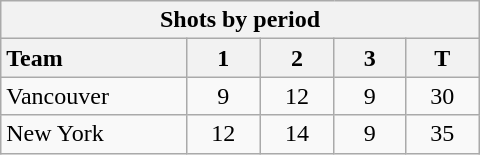<table class="wikitable" style="width:20em; text-align:right;">
<tr>
<th colspan=5>Shots by period</th>
</tr>
<tr>
<th style="width:8em; text-align:left;">Team</th>
<th style="width:3em;">1</th>
<th style="width:3em;">2</th>
<th style="width:3em;">3</th>
<th style="width:3em;">T</th>
</tr>
<tr>
<td align="left">Vancouver</td>
<td align=center>9</td>
<td align=center>12</td>
<td align=center>9</td>
<td align=center>30</td>
</tr>
<tr>
<td align="left">New York</td>
<td align=center>12</td>
<td align=center>14</td>
<td align=center>9</td>
<td align=center>35</td>
</tr>
</table>
